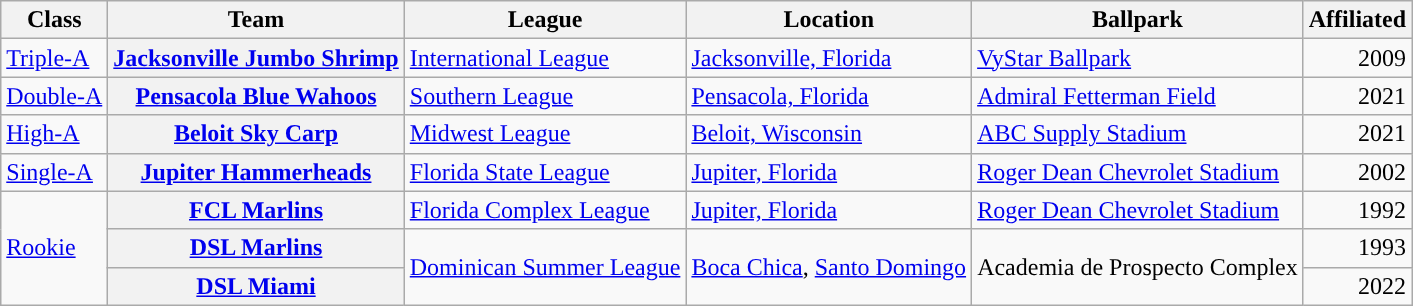<table class="wikitable plainrowheaders sortable">
<tr>
<th scope="col">Class</th>
<th scope="col">Team</th>
<th scope="col">League</th>
<th scope="col">Location</th>
<th scope="col">Ballpark</th>
<th scope="col">Affiliated</th>
</tr>
<tr>
<td><a href='#'>Triple-A</a></td>
<th scope="row"><a href='#'>Jacksonville Jumbo Shrimp</a></th>
<td><a href='#'>International League</a></td>
<td><a href='#'>Jacksonville, Florida</a></td>
<td><a href='#'>VyStar Ballpark</a></td>
<td align="right">2009</td>
</tr>
<tr>
<td><a href='#'>Double-A</a></td>
<th scope="row"><a href='#'>Pensacola Blue Wahoos</a></th>
<td><a href='#'>Southern League</a></td>
<td><a href='#'>Pensacola, Florida</a></td>
<td><a href='#'>Admiral Fetterman Field</a></td>
<td align="right">2021</td>
</tr>
<tr>
<td><a href='#'>High-A</a></td>
<th scope="row"><a href='#'>Beloit Sky Carp</a></th>
<td><a href='#'>Midwest League</a></td>
<td><a href='#'>Beloit, Wisconsin</a></td>
<td><a href='#'>ABC Supply Stadium</a></td>
<td align="right">2021</td>
</tr>
<tr>
<td><a href='#'>Single-A</a></td>
<th scope="row"><a href='#'>Jupiter Hammerheads</a></th>
<td><a href='#'>Florida State League</a></td>
<td><a href='#'>Jupiter, Florida</a></td>
<td><a href='#'>Roger Dean Chevrolet Stadium</a></td>
<td align="right">2002</td>
</tr>
<tr>
<td rowspan=3><a href='#'>Rookie</a></td>
<th scope="row"><a href='#'>FCL Marlins</a></th>
<td><a href='#'>Florida Complex League</a></td>
<td><a href='#'>Jupiter, Florida</a></td>
<td><a href='#'>Roger Dean Chevrolet Stadium</a></td>
<td align="right">1992</td>
</tr>
<tr>
<th scope="row"><a href='#'>DSL Marlins</a></th>
<td rowspan=2><a href='#'>Dominican Summer League</a></td>
<td rowspan=2><a href='#'>Boca Chica</a>, <a href='#'>Santo Domingo</a></td>
<td rowspan=2>Academia de Prospecto Complex</td>
<td align="right">1993</td>
</tr>
<tr>
<th scope="row"><a href='#'>DSL Miami</a></th>
<td align="right">2022</td>
</tr>
</table>
